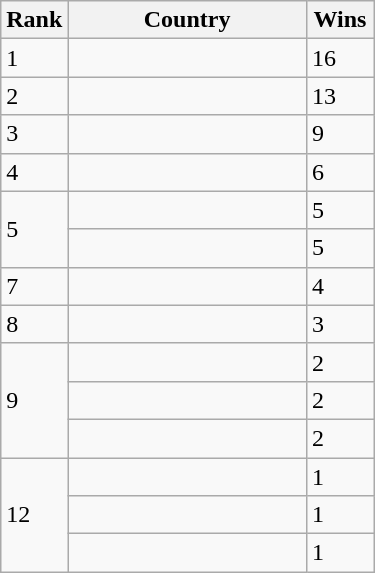<table class="wikitable">
<tr>
<th style="width:18%;">Rank</th>
<th style="width:64%;">Country</th>
<th style="width:18%;">Wins</th>
</tr>
<tr>
<td>1</td>
<td></td>
<td>16</td>
</tr>
<tr>
<td>2</td>
<td></td>
<td>13</td>
</tr>
<tr>
<td>3</td>
<td></td>
<td>9</td>
</tr>
<tr>
<td>4</td>
<td></td>
<td>6</td>
</tr>
<tr>
<td rowspan=2>5</td>
<td></td>
<td>5</td>
</tr>
<tr>
<td></td>
<td>5</td>
</tr>
<tr>
<td>7</td>
<td></td>
<td>4</td>
</tr>
<tr>
<td>8</td>
<td></td>
<td>3</td>
</tr>
<tr>
<td rowspan=3>9</td>
<td></td>
<td>2</td>
</tr>
<tr>
<td></td>
<td>2</td>
</tr>
<tr>
<td></td>
<td>2</td>
</tr>
<tr>
<td rowspan=3>12</td>
<td></td>
<td>1</td>
</tr>
<tr>
<td></td>
<td>1</td>
</tr>
<tr>
<td></td>
<td>1</td>
</tr>
</table>
